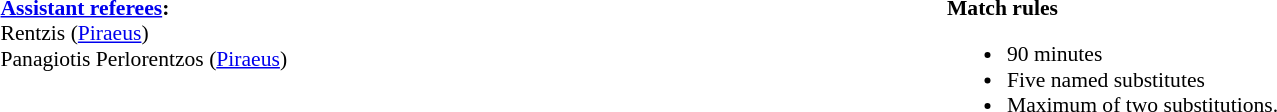<table width=100% style="font-size: 90%">
<tr>
<td width=50% valign=top><br><strong><a href='#'>Assistant referees</a>:</strong>
<br>Rentzis (<a href='#'>Piraeus</a>)
<br>Panagiotis Perlorentzos (<a href='#'>Piraeus</a>)</td>
<td width=50% valign=top><br><strong>Match rules</strong><ul><li>90 minutes</li><li>Five named substitutes</li><li>Maximum of two substitutions.</li></ul></td>
</tr>
</table>
